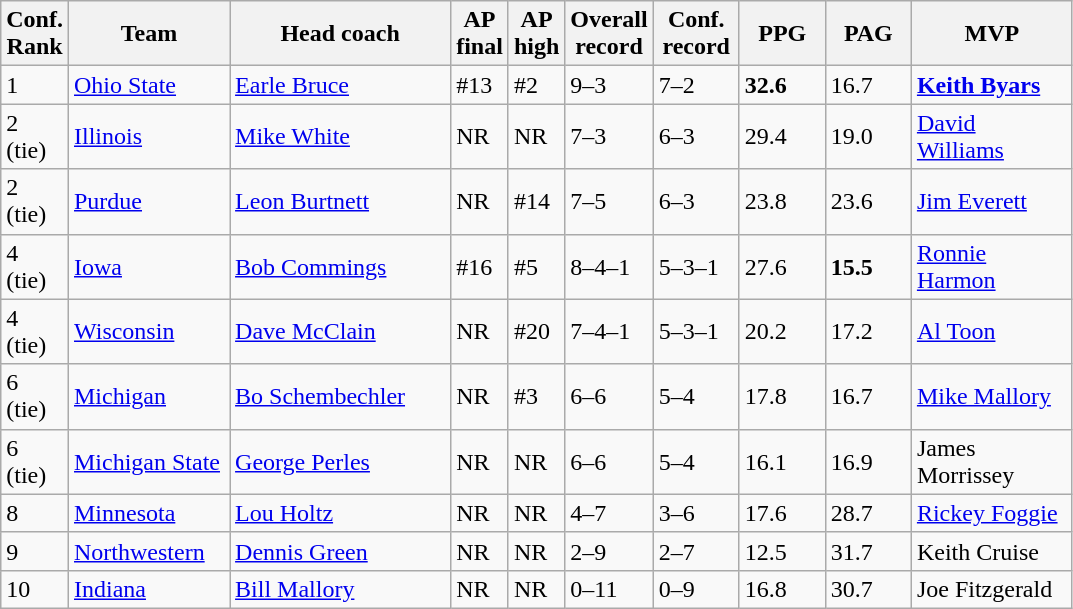<table class="sortable wikitable">
<tr>
<th width="25">Conf. Rank</th>
<th width="100">Team</th>
<th width="140">Head coach</th>
<th width="25">AP final</th>
<th width="25">AP high</th>
<th width="50">Overall record</th>
<th width="50">Conf. record</th>
<th width="50">PPG</th>
<th width="50">PAG</th>
<th width="100">MVP</th>
</tr>
<tr align="left" bgcolor="">
<td>1</td>
<td><a href='#'>Ohio State</a></td>
<td><a href='#'>Earle Bruce</a></td>
<td>#13</td>
<td>#2</td>
<td>9–3</td>
<td>7–2</td>
<td><strong>32.6</strong></td>
<td>16.7</td>
<td><strong><a href='#'>Keith Byars</a></strong></td>
</tr>
<tr align="left" bgcolor="">
<td>2 (tie)</td>
<td><a href='#'>Illinois</a></td>
<td><a href='#'>Mike White</a></td>
<td>NR</td>
<td>NR</td>
<td>7–3</td>
<td>6–3</td>
<td>29.4</td>
<td>19.0</td>
<td><a href='#'>David Williams</a></td>
</tr>
<tr align="left" bgcolor="">
<td>2 (tie)</td>
<td><a href='#'>Purdue</a></td>
<td><a href='#'>Leon Burtnett</a></td>
<td>NR</td>
<td>#14</td>
<td>7–5</td>
<td>6–3</td>
<td>23.8</td>
<td>23.6</td>
<td><a href='#'>Jim Everett</a></td>
</tr>
<tr align="left" bgcolor="">
<td>4 (tie)</td>
<td><a href='#'>Iowa</a></td>
<td><a href='#'>Bob Commings</a></td>
<td>#16</td>
<td>#5</td>
<td>8–4–1</td>
<td>5–3–1</td>
<td>27.6</td>
<td><strong>15.5</strong></td>
<td><a href='#'>Ronnie Harmon</a></td>
</tr>
<tr align="left" bgcolor="">
<td>4 (tie)</td>
<td><a href='#'>Wisconsin</a></td>
<td><a href='#'>Dave McClain</a></td>
<td>NR</td>
<td>#20</td>
<td>7–4–1</td>
<td>5–3–1</td>
<td>20.2</td>
<td>17.2</td>
<td><a href='#'>Al Toon</a></td>
</tr>
<tr align="left" bgcolor="">
<td>6 (tie)</td>
<td><a href='#'>Michigan</a></td>
<td><a href='#'>Bo Schembechler</a></td>
<td>NR</td>
<td>#3</td>
<td>6–6</td>
<td>5–4</td>
<td>17.8</td>
<td>16.7</td>
<td><a href='#'>Mike Mallory</a></td>
</tr>
<tr align="left" bgcolor="">
<td>6 (tie)</td>
<td><a href='#'>Michigan State</a></td>
<td><a href='#'>George Perles</a></td>
<td>NR</td>
<td>NR</td>
<td>6–6</td>
<td>5–4</td>
<td>16.1</td>
<td>16.9</td>
<td>James Morrissey</td>
</tr>
<tr align="left" bgcolor="">
<td>8</td>
<td><a href='#'>Minnesota</a></td>
<td><a href='#'>Lou Holtz</a></td>
<td>NR</td>
<td>NR</td>
<td>4–7</td>
<td>3–6</td>
<td>17.6</td>
<td>28.7</td>
<td><a href='#'>Rickey Foggie</a></td>
</tr>
<tr align="left" bgcolor="">
<td>9</td>
<td><a href='#'>Northwestern</a></td>
<td><a href='#'>Dennis Green</a></td>
<td>NR</td>
<td>NR</td>
<td>2–9</td>
<td>2–7</td>
<td>12.5</td>
<td>31.7</td>
<td>Keith Cruise</td>
</tr>
<tr align="left" bgcolor="">
<td>10</td>
<td><a href='#'>Indiana</a></td>
<td><a href='#'>Bill Mallory</a></td>
<td>NR</td>
<td>NR</td>
<td>0–11</td>
<td>0–9</td>
<td>16.8</td>
<td>30.7</td>
<td>Joe Fitzgerald</td>
</tr>
</table>
